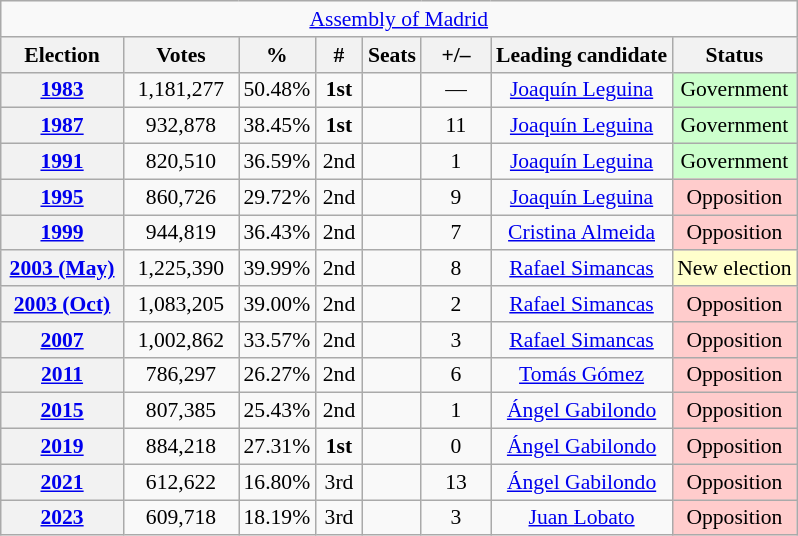<table class="wikitable" style="font-size:90%; text-align:center;">
<tr>
<td colspan="8"><a href='#'>Assembly of Madrid</a></td>
</tr>
<tr>
<th width="75">Election</th>
<th width="70">Votes</th>
<th width="35">%</th>
<th width="25">#</th>
<th>Seats</th>
<th width="40">+/–</th>
<th>Leading candidate</th>
<th>Status</th>
</tr>
<tr>
<th><a href='#'>1983</a></th>
<td>1,181,277</td>
<td>50.48%</td>
<td><strong>1st</strong></td>
<td></td>
<td>—</td>
<td><a href='#'>Joaquín Leguina</a></td>
<td style="background:#cfc;">Government</td>
</tr>
<tr>
<th><a href='#'>1987</a></th>
<td>932,878</td>
<td>38.45%</td>
<td><strong>1st</strong></td>
<td></td>
<td>11</td>
<td><a href='#'>Joaquín Leguina</a></td>
<td style="background:#cfc;">Government</td>
</tr>
<tr>
<th><a href='#'>1991</a></th>
<td>820,510</td>
<td>36.59%</td>
<td>2nd</td>
<td></td>
<td>1</td>
<td><a href='#'>Joaquín Leguina</a></td>
<td style="background:#cfc;">Government</td>
</tr>
<tr>
<th><a href='#'>1995</a></th>
<td>860,726</td>
<td>29.72%</td>
<td>2nd</td>
<td></td>
<td>9</td>
<td><a href='#'>Joaquín Leguina</a></td>
<td style="background:#fcc;">Opposition</td>
</tr>
<tr>
<th><a href='#'>1999</a></th>
<td>944,819</td>
<td>36.43%</td>
<td>2nd</td>
<td></td>
<td>7</td>
<td><a href='#'>Cristina Almeida</a></td>
<td style="background:#fcc;">Opposition</td>
</tr>
<tr>
<th><a href='#'>2003 (May)</a></th>
<td>1,225,390</td>
<td>39.99%</td>
<td>2nd</td>
<td></td>
<td>8</td>
<td><a href='#'>Rafael Simancas</a></td>
<td style="background:#ffc;">New election</td>
</tr>
<tr>
<th><a href='#'>2003 (Oct)</a></th>
<td>1,083,205</td>
<td>39.00%</td>
<td>2nd</td>
<td></td>
<td>2</td>
<td><a href='#'>Rafael Simancas</a></td>
<td style="background:#fcc;">Opposition</td>
</tr>
<tr>
<th><a href='#'>2007</a></th>
<td>1,002,862</td>
<td>33.57%</td>
<td>2nd</td>
<td></td>
<td>3</td>
<td><a href='#'>Rafael Simancas</a></td>
<td style="background:#fcc;">Opposition</td>
</tr>
<tr>
<th><a href='#'>2011</a></th>
<td>786,297</td>
<td>26.27%</td>
<td>2nd</td>
<td></td>
<td>6</td>
<td><a href='#'>Tomás Gómez</a></td>
<td style="background:#fcc;">Opposition</td>
</tr>
<tr>
<th><a href='#'>2015</a></th>
<td>807,385</td>
<td>25.43%</td>
<td>2nd</td>
<td></td>
<td>1</td>
<td><a href='#'>Ángel Gabilondo</a></td>
<td style="background:#fcc;">Opposition</td>
</tr>
<tr>
<th><a href='#'>2019</a></th>
<td>884,218</td>
<td>27.31%</td>
<td><strong>1st</strong></td>
<td></td>
<td>0</td>
<td><a href='#'>Ángel Gabilondo</a></td>
<td style="background:#fcc;">Opposition</td>
</tr>
<tr>
<th><a href='#'>2021</a></th>
<td>612,622</td>
<td>16.80%</td>
<td>3rd</td>
<td></td>
<td>13</td>
<td><a href='#'>Ángel Gabilondo</a></td>
<td style="background:#fcc;">Opposition</td>
</tr>
<tr>
<th><a href='#'>2023</a></th>
<td>609,718</td>
<td>18.19%</td>
<td>3rd</td>
<td></td>
<td>3</td>
<td><a href='#'>Juan Lobato</a></td>
<td style="background:#fcc;">Opposition</td>
</tr>
</table>
